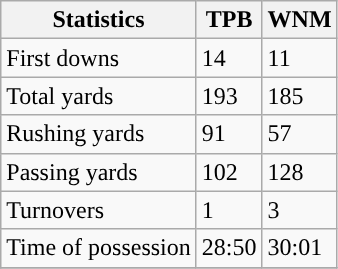<table class="wikitable" style="float: left;">
<tr>
<th>Statistics</th>
<th>TPB</th>
<th>WNM</th>
</tr>
<tr>
<td>First downs</td>
<td>14</td>
<td>11</td>
</tr>
<tr>
<td>Total yards</td>
<td>193</td>
<td>185</td>
</tr>
<tr>
<td>Rushing yards</td>
<td>91</td>
<td>57</td>
</tr>
<tr>
<td>Passing yards</td>
<td>102</td>
<td>128</td>
</tr>
<tr>
<td>Turnovers</td>
<td>1</td>
<td>3</td>
</tr>
<tr>
<td>Time of possession</td>
<td>28:50</td>
<td>30:01</td>
</tr>
<tr>
</tr>
</table>
